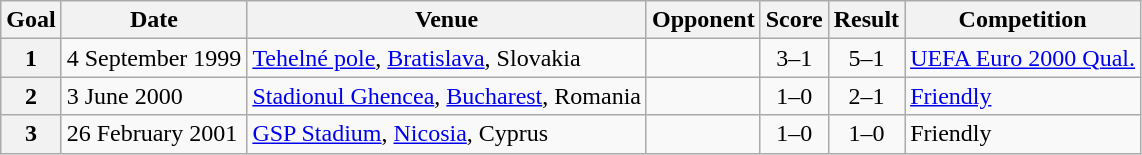<table class="wikitable sortable">
<tr>
<th>Goal</th>
<th>Date</th>
<th>Venue</th>
<th>Opponent</th>
<th>Score</th>
<th>Result</th>
<th>Competition</th>
</tr>
<tr>
<th>1</th>
<td>4 September 1999</td>
<td><a href='#'>Tehelné pole</a>, <a href='#'>Bratislava</a>, Slovakia</td>
<td></td>
<td align="center">3–1</td>
<td align="center">5–1</td>
<td><a href='#'>UEFA Euro 2000 Qual.</a></td>
</tr>
<tr>
<th>2</th>
<td>3 June 2000</td>
<td><a href='#'>Stadionul Ghencea</a>, <a href='#'>Bucharest</a>, Romania</td>
<td></td>
<td align="center">1–0</td>
<td align="center">2–1</td>
<td><a href='#'>Friendly</a></td>
</tr>
<tr>
<th>3</th>
<td>26 February 2001</td>
<td><a href='#'>GSP Stadium</a>, <a href='#'>Nicosia</a>, Cyprus</td>
<td></td>
<td align="center">1–0</td>
<td align="center">1–0</td>
<td>Friendly</td>
</tr>
</table>
